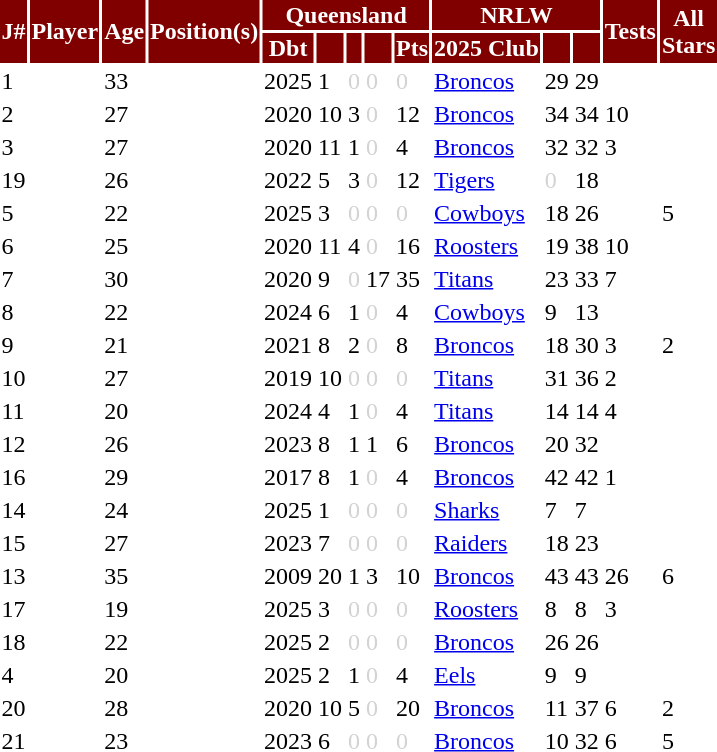<table>
<tr style="background:maroon; color:white;">
<th rowspan=2>J#</th>
<th rowspan=2>Player</th>
<th rowspan=2>Age</th>
<th rowspan=2>Position(s)</th>
<th colspan=5>Queensland</th>
<th colspan=3>NRLW</th>
<th rowspan=2>Tests</th>
<th rowspan=2>All <br> Stars</th>
</tr>
<tr style="background:maroon; color:white;">
<th>Dbt</th>
<th></th>
<th></th>
<th></th>
<th>Pts</th>
<th>2025 Club</th>
<th></th>
<th></th>
</tr>
<tr>
<td>1</td>
<td align=left></td>
<td>33</td>
<td align=center></td>
<td>2025</td>
<td>1</td>
<td style="color:lightgray">0</td>
<td style="color:lightgray">0</td>
<td style="color:lightgray">0</td>
<td align=left> <a href='#'>Broncos</a></td>
<td>29</td>
<td>29</td>
<td></td>
<td></td>
</tr>
<tr>
<td>2</td>
<td align=left></td>
<td>27</td>
<td align=center></td>
<td>2020</td>
<td>10</td>
<td>3</td>
<td style="color:lightgray">0</td>
<td>12</td>
<td align=left> <a href='#'>Broncos</a></td>
<td>34</td>
<td>34</td>
<td align=left> 10</td>
<td></td>
</tr>
<tr>
<td>3</td>
<td align=left></td>
<td>27</td>
<td align=center></td>
<td>2020</td>
<td>11</td>
<td>1</td>
<td style="color:lightgray">0</td>
<td>4</td>
<td align=left> <a href='#'>Broncos</a></td>
<td>32</td>
<td>32</td>
<td align=left> 3</td>
<td></td>
</tr>
<tr>
<td>19</td>
<td align=left></td>
<td>26</td>
<td align=center></td>
<td>2022</td>
<td>5</td>
<td>3</td>
<td style="color:lightgray">0</td>
<td>12</td>
<td align=left> <a href='#'>Tigers</a></td>
<td style="color:lightgray">0</td>
<td>18</td>
<td></td>
<td></td>
</tr>
<tr>
<td>5</td>
<td align=left></td>
<td>22</td>
<td align=center></td>
<td>2025</td>
<td>3</td>
<td style="color:lightgray">0</td>
<td style="color:lightgray">0</td>
<td style="color:lightgray">0</td>
<td align=left> <a href='#'>Cowboys</a></td>
<td>18</td>
<td>26</td>
<td></td>
<td align=left> 5</td>
</tr>
<tr>
<td>6</td>
<td align=left></td>
<td>25</td>
<td align=center></td>
<td>2020</td>
<td>11</td>
<td>4</td>
<td style="color:lightgray">0</td>
<td>16</td>
<td align=left> <a href='#'>Roosters</a></td>
<td>19</td>
<td>38</td>
<td align=left> 10</td>
<td></td>
</tr>
<tr>
<td>7</td>
<td align=left></td>
<td>30</td>
<td align=center></td>
<td>2020</td>
<td>9</td>
<td style="color:lightgray">0</td>
<td>17</td>
<td>35</td>
<td align=left> <a href='#'>Titans</a></td>
<td>23</td>
<td>33</td>
<td align=left> 7</td>
<td></td>
</tr>
<tr>
<td>8</td>
<td align=left></td>
<td>22</td>
<td align=center></td>
<td>2024</td>
<td>6</td>
<td>1</td>
<td style="color:lightgray">0</td>
<td>4</td>
<td align=left> <a href='#'>Cowboys</a></td>
<td>9</td>
<td>13</td>
<td></td>
<td></td>
</tr>
<tr>
<td>9</td>
<td align=left></td>
<td>21</td>
<td align=center></td>
<td>2021</td>
<td>8</td>
<td>2</td>
<td style="color:lightgray">0</td>
<td>8</td>
<td align=left> <a href='#'>Broncos</a></td>
<td>18</td>
<td>30</td>
<td align=left> 3</td>
<td align=left> 2</td>
</tr>
<tr>
<td>10</td>
<td align=left></td>
<td>27</td>
<td align=center></td>
<td>2019</td>
<td>10</td>
<td style="color:lightgray">0</td>
<td style="color:lightgray">0</td>
<td style="color:lightgray">0</td>
<td align=left> <a href='#'>Titans</a></td>
<td>31</td>
<td>36</td>
<td align=left> 2</td>
<td></td>
</tr>
<tr>
<td>11</td>
<td align=left></td>
<td>20</td>
<td align=center></td>
<td>2024</td>
<td>4</td>
<td>1</td>
<td style="color:lightgray">0</td>
<td>4</td>
<td align=left> <a href='#'>Titans</a></td>
<td>14</td>
<td>14</td>
<td align=left> 4</td>
<td></td>
</tr>
<tr>
<td>12</td>
<td align=left></td>
<td>26</td>
<td align=center></td>
<td>2023</td>
<td>8</td>
<td>1</td>
<td>1</td>
<td>6</td>
<td align=left> <a href='#'>Broncos</a></td>
<td>20</td>
<td>32</td>
<td></td>
<td></td>
</tr>
<tr>
<td>16</td>
<td align=left></td>
<td>29</td>
<td align=center></td>
<td>2017</td>
<td>8</td>
<td>1</td>
<td style="color:lightgray">0</td>
<td>4</td>
<td align=left> <a href='#'>Broncos</a></td>
<td>42</td>
<td>42</td>
<td align=left> 1</td>
<td></td>
</tr>
<tr>
<td>14</td>
<td align=left></td>
<td>24</td>
<td align=center></td>
<td>2025</td>
<td>1</td>
<td style="color:lightgray">0</td>
<td style="color:lightgray">0</td>
<td style="color:lightgray">0</td>
<td align=left> <a href='#'>Sharks</a></td>
<td>7</td>
<td>7</td>
<td></td>
<td></td>
</tr>
<tr>
<td>15</td>
<td align=left></td>
<td>27</td>
<td align=center></td>
<td>2023</td>
<td>7</td>
<td style="color:lightgray">0</td>
<td style="color:lightgray">0</td>
<td style="color:lightgray">0</td>
<td align=left> <a href='#'>Raiders</a></td>
<td>18</td>
<td>23</td>
<td></td>
<td></td>
</tr>
<tr>
<td>13</td>
<td align=left></td>
<td>35</td>
<td align=center></td>
<td>2009</td>
<td>20</td>
<td>1</td>
<td>3</td>
<td>10</td>
<td align=left> <a href='#'>Broncos</a></td>
<td>43</td>
<td>43</td>
<td align=left> 26</td>
<td align=left> 6</td>
</tr>
<tr>
<td>17</td>
<td align=left></td>
<td>19</td>
<td align=center></td>
<td>2025</td>
<td>3</td>
<td style="color:lightgray">0</td>
<td style="color:lightgray">0</td>
<td style="color:lightgray">0</td>
<td align=left> <a href='#'>Roosters</a></td>
<td>8</td>
<td>8</td>
<td align=left> 3</td>
<td></td>
</tr>
<tr>
<td>18</td>
<td align=left></td>
<td>22</td>
<td align=center></td>
<td>2025</td>
<td>2</td>
<td style="color:lightgray">0</td>
<td style="color:lightgray">0</td>
<td style="color:lightgray">0</td>
<td align=left> <a href='#'>Broncos</a></td>
<td>26</td>
<td>26</td>
<td></td>
<td></td>
</tr>
<tr>
<td>4</td>
<td align=left></td>
<td>20</td>
<td align=center></td>
<td>2025</td>
<td>2</td>
<td>1</td>
<td style="color:lightgray">0</td>
<td>4</td>
<td align=left> <a href='#'>Eels</a></td>
<td>9</td>
<td>9</td>
<td></td>
<td></td>
</tr>
<tr>
<td>20</td>
<td align=left></td>
<td>28</td>
<td align=center></td>
<td>2020</td>
<td>10</td>
<td>5</td>
<td style="color:lightgray">0</td>
<td>20</td>
<td align=left> <a href='#'>Broncos</a></td>
<td>11</td>
<td>37</td>
<td align=left> 6</td>
<td align=left> 2</td>
</tr>
<tr>
<td>21</td>
<td align=left></td>
<td>23</td>
<td align=center></td>
<td>2023</td>
<td>6</td>
<td style="color:lightgray">0</td>
<td style="color:lightgray">0</td>
<td style="color:lightgray">0</td>
<td align=left> <a href='#'>Broncos</a></td>
<td>10</td>
<td>32</td>
<td align=left> 6</td>
<td align=left> 5</td>
</tr>
</table>
